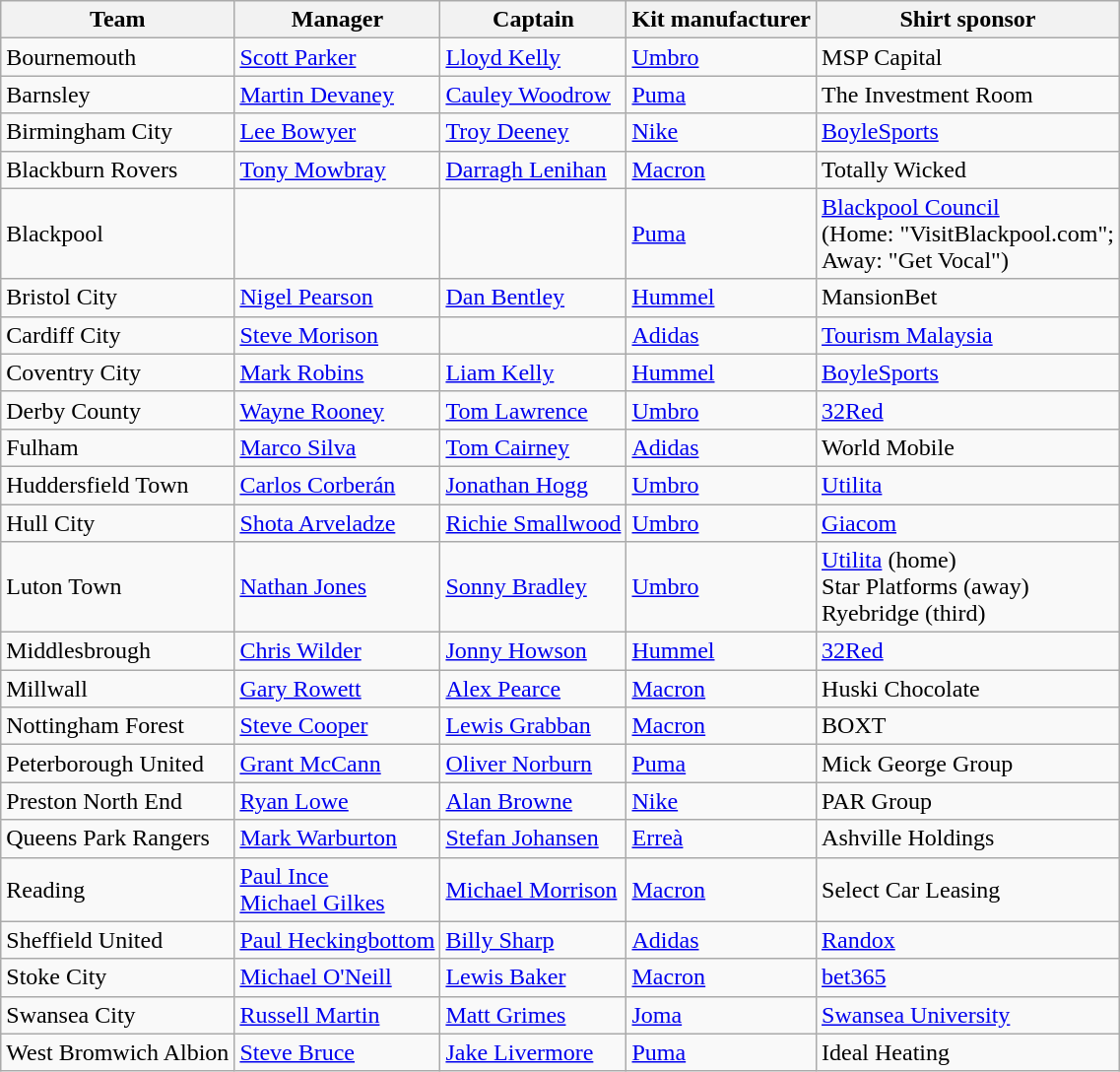<table class="wikitable sortable">
<tr>
<th>Team</th>
<th>Manager</th>
<th>Captain</th>
<th>Kit manufacturer</th>
<th>Shirt sponsor</th>
</tr>
<tr>
<td>Bournemouth</td>
<td> <a href='#'>Scott Parker</a></td>
<td> <a href='#'>Lloyd Kelly</a></td>
<td> <a href='#'>Umbro</a></td>
<td>MSP Capital</td>
</tr>
<tr>
<td>Barnsley</td>
<td> <a href='#'>Martin Devaney</a> </td>
<td> <a href='#'>Cauley Woodrow</a></td>
<td> <a href='#'>Puma</a></td>
<td>The Investment Room</td>
</tr>
<tr>
<td>Birmingham City</td>
<td> <a href='#'>Lee Bowyer</a></td>
<td> <a href='#'>Troy Deeney</a></td>
<td> <a href='#'>Nike</a></td>
<td colspan="3"><a href='#'>BoyleSports</a></td>
</tr>
<tr>
<td>Blackburn Rovers</td>
<td> <a href='#'>Tony Mowbray</a></td>
<td> <a href='#'>Darragh Lenihan</a></td>
<td> <a href='#'>Macron</a></td>
<td colspan="3">Totally Wicked</td>
</tr>
<tr>
<td>Blackpool</td>
<td> </td>
<td> </td>
<td> <a href='#'>Puma</a></td>
<td><a href='#'>Blackpool Council</a><br>(Home: "VisitBlackpool.com";<br>Away: "Get Vocal")</td>
</tr>
<tr>
<td>Bristol City</td>
<td> <a href='#'>Nigel Pearson</a></td>
<td> <a href='#'>Dan Bentley</a></td>
<td> <a href='#'>Hummel</a></td>
<td colspan="3">MansionBet</td>
</tr>
<tr>
<td>Cardiff City</td>
<td> <a href='#'>Steve Morison</a></td>
<td> </td>
<td> <a href='#'>Adidas</a></td>
<td colspan="3"><a href='#'>Tourism Malaysia</a></td>
</tr>
<tr>
<td>Coventry City</td>
<td> <a href='#'>Mark Robins</a></td>
<td> <a href='#'>Liam Kelly</a></td>
<td> <a href='#'>Hummel</a></td>
<td colspan="3"><a href='#'>BoyleSports</a></td>
</tr>
<tr>
<td>Derby County</td>
<td> <a href='#'>Wayne Rooney</a></td>
<td> <a href='#'>Tom Lawrence</a></td>
<td> <a href='#'>Umbro</a></td>
<td colspan="3"><a href='#'>32Red</a></td>
</tr>
<tr>
<td>Fulham</td>
<td> <a href='#'>Marco Silva</a></td>
<td> <a href='#'>Tom Cairney</a></td>
<td> <a href='#'>Adidas</a></td>
<td colspan="3">World Mobile </td>
</tr>
<tr>
<td>Huddersfield Town</td>
<td> <a href='#'>Carlos Corberán</a></td>
<td> <a href='#'>Jonathan Hogg</a></td>
<td> <a href='#'>Umbro</a></td>
<td colspan="3"><a href='#'>Utilita</a></td>
</tr>
<tr>
<td>Hull City</td>
<td> <a href='#'>Shota Arveladze</a></td>
<td> <a href='#'>Richie Smallwood</a></td>
<td> <a href='#'>Umbro</a></td>
<td colspan="3"><a href='#'>Giacom</a></td>
</tr>
<tr>
<td>Luton Town</td>
<td> <a href='#'>Nathan Jones</a></td>
<td> <a href='#'>Sonny Bradley</a></td>
<td> <a href='#'>Umbro</a></td>
<td><a href='#'>Utilita</a> (home)<br>Star Platforms (away)<br>Ryebridge (third)</td>
</tr>
<tr>
<td>Middlesbrough</td>
<td> <a href='#'>Chris Wilder</a></td>
<td> <a href='#'>Jonny Howson</a></td>
<td> <a href='#'>Hummel</a></td>
<td colspan="3"><a href='#'>32Red</a></td>
</tr>
<tr>
<td>Millwall</td>
<td> <a href='#'>Gary Rowett</a></td>
<td> <a href='#'>Alex Pearce</a></td>
<td> <a href='#'>Macron</a></td>
<td colspan="3">Huski Chocolate</td>
</tr>
<tr>
<td>Nottingham Forest</td>
<td> <a href='#'>Steve Cooper</a></td>
<td> <a href='#'>Lewis Grabban</a></td>
<td> <a href='#'>Macron</a></td>
<td colspan="3">BOXT</td>
</tr>
<tr>
<td>Peterborough United</td>
<td> <a href='#'>Grant McCann</a></td>
<td> <a href='#'>Oliver Norburn</a></td>
<td> <a href='#'>Puma</a></td>
<td colspan="3">Mick George Group</td>
</tr>
<tr>
<td>Preston North End</td>
<td> <a href='#'>Ryan Lowe</a></td>
<td> <a href='#'>Alan Browne</a></td>
<td> <a href='#'>Nike</a></td>
<td colspan="3">PAR Group</td>
</tr>
<tr>
<td>Queens Park Rangers</td>
<td> <a href='#'>Mark Warburton</a></td>
<td> <a href='#'>Stefan Johansen</a></td>
<td> <a href='#'>Erreà</a></td>
<td colspan="3">Ashville Holdings</td>
</tr>
<tr>
<td>Reading</td>
<td> <a href='#'>Paul Ince</a>  <br>  <a href='#'>Michael Gilkes</a> </td>
<td> <a href='#'>Michael Morrison</a></td>
<td> <a href='#'>Macron</a></td>
<td colspan="3">Select Car Leasing</td>
</tr>
<tr>
<td>Sheffield United</td>
<td> <a href='#'>Paul Heckingbottom</a></td>
<td> <a href='#'>Billy Sharp</a></td>
<td> <a href='#'>Adidas</a></td>
<td colspan="3"><a href='#'>Randox</a></td>
</tr>
<tr>
<td>Stoke City</td>
<td> <a href='#'>Michael O'Neill</a></td>
<td> <a href='#'>Lewis Baker</a></td>
<td> <a href='#'>Macron</a></td>
<td colspan="3"><a href='#'>bet365</a></td>
</tr>
<tr>
<td>Swansea City</td>
<td> <a href='#'>Russell Martin</a></td>
<td> <a href='#'>Matt Grimes</a></td>
<td> <a href='#'>Joma</a></td>
<td><a href='#'>Swansea University</a></td>
</tr>
<tr>
<td>West Bromwich Albion</td>
<td> <a href='#'>Steve Bruce</a></td>
<td> <a href='#'>Jake Livermore</a></td>
<td> <a href='#'>Puma</a></td>
<td colspan="3">Ideal Heating</td>
</tr>
</table>
